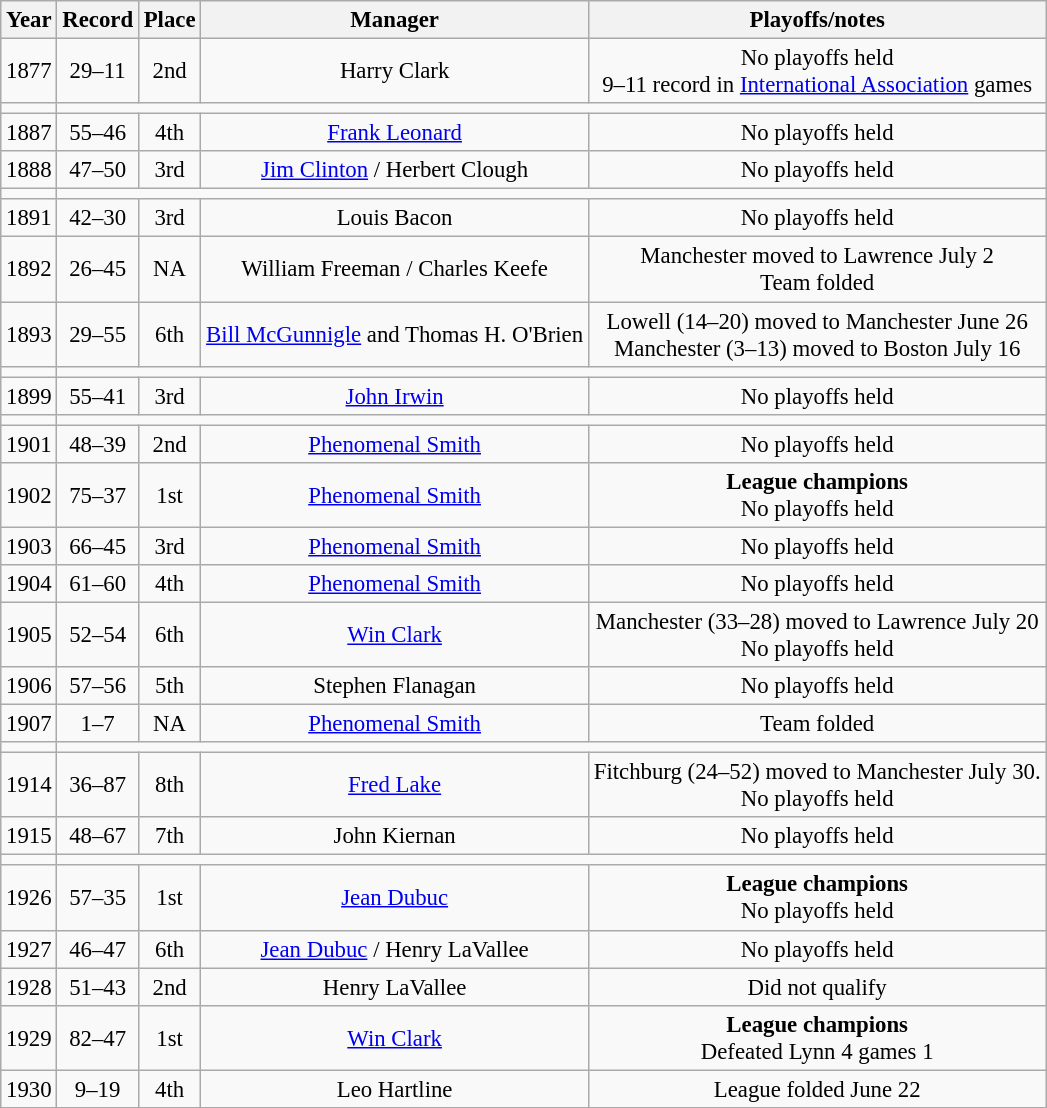<table class="wikitable" style="text-align:center; font-size: 95%;">
<tr>
<th>Year</th>
<th>Record</th>
<th>Place</th>
<th>Manager</th>
<th>Playoffs/notes</th>
</tr>
<tr align=center>
<td>1877</td>
<td>29–11</td>
<td>2nd</td>
<td>Harry Clark</td>
<td>No playoffs held<br>9–11 record in <a href='#'>International Association</a> games</td>
</tr>
<tr align=center>
<td></td>
</tr>
<tr align=center>
<td>1887</td>
<td>55–46</td>
<td>4th</td>
<td><a href='#'>Frank Leonard</a></td>
<td>No playoffs held</td>
</tr>
<tr align=center>
<td>1888</td>
<td>47–50</td>
<td>3rd</td>
<td><a href='#'>Jim Clinton</a> / Herbert Clough</td>
<td>No playoffs held</td>
</tr>
<tr align=center>
<td></td>
</tr>
<tr align=center>
<td>1891</td>
<td>42–30</td>
<td>3rd</td>
<td>Louis Bacon</td>
<td>No playoffs held</td>
</tr>
<tr align=center>
<td>1892</td>
<td>26–45</td>
<td>NA</td>
<td>William Freeman / Charles Keefe</td>
<td>Manchester moved to Lawrence July 2<br>Team folded</td>
</tr>
<tr align=center>
<td>1893</td>
<td>29–55</td>
<td>6th</td>
<td><a href='#'>Bill McGunnigle</a> and Thomas H. O'Brien</td>
<td>Lowell (14–20) moved to Manchester June 26<br> Manchester (3–13) moved to Boston July 16</td>
</tr>
<tr align=center>
<td></td>
</tr>
<tr align=center>
<td>1899</td>
<td>55–41</td>
<td>3rd</td>
<td><a href='#'>John Irwin</a></td>
<td>No playoffs held</td>
</tr>
<tr align=center>
<td></td>
</tr>
<tr align=center>
<td>1901</td>
<td>48–39</td>
<td>2nd</td>
<td><a href='#'>Phenomenal Smith</a></td>
<td>No playoffs held</td>
</tr>
<tr align=center>
<td>1902</td>
<td>75–37</td>
<td>1st</td>
<td><a href='#'>Phenomenal Smith</a></td>
<td><strong>League champions</strong><br>No playoffs held</td>
</tr>
<tr align=center>
<td>1903</td>
<td>66–45</td>
<td>3rd</td>
<td><a href='#'>Phenomenal Smith</a></td>
<td>No playoffs held</td>
</tr>
<tr align=center>
<td>1904</td>
<td>61–60</td>
<td>4th</td>
<td><a href='#'>Phenomenal Smith</a></td>
<td>No playoffs held</td>
</tr>
<tr align=center>
<td>1905</td>
<td>52–54</td>
<td>6th</td>
<td><a href='#'>Win Clark</a></td>
<td>Manchester (33–28) moved to Lawrence July 20<br> No playoffs held</td>
</tr>
<tr align=center>
<td>1906</td>
<td>57–56</td>
<td>5th</td>
<td>Stephen Flanagan</td>
<td>No playoffs held</td>
</tr>
<tr align=center>
<td>1907</td>
<td>1–7</td>
<td>NA</td>
<td><a href='#'>Phenomenal Smith</a></td>
<td>Team folded</td>
</tr>
<tr align=center>
<td></td>
</tr>
<tr align=center>
<td>1914</td>
<td>36–87</td>
<td>8th</td>
<td><a href='#'>Fred Lake</a></td>
<td>Fitchburg (24–52) moved to Manchester July 30.<br> No playoffs held</td>
</tr>
<tr align=center>
<td>1915</td>
<td>48–67</td>
<td>7th</td>
<td>John Kiernan</td>
<td>No playoffs held</td>
</tr>
<tr align=center>
<td></td>
</tr>
<tr align=center>
<td>1926</td>
<td>57–35</td>
<td>1st</td>
<td><a href='#'>Jean Dubuc</a></td>
<td><strong>League champions</strong><br>No playoffs held</td>
</tr>
<tr align=center>
<td>1927</td>
<td>46–47</td>
<td>6th</td>
<td><a href='#'>Jean Dubuc</a> / Henry LaVallee</td>
<td>No playoffs held</td>
</tr>
<tr align=center>
<td>1928</td>
<td>51–43</td>
<td>2nd</td>
<td>Henry LaVallee</td>
<td>Did not qualify</td>
</tr>
<tr align=center>
<td>1929</td>
<td>82–47</td>
<td>1st</td>
<td><a href='#'>Win Clark</a></td>
<td><strong>League champions</strong><br>Defeated Lynn 4 games 1</td>
</tr>
<tr align=center>
<td>1930</td>
<td>9–19</td>
<td>4th</td>
<td>Leo Hartline</td>
<td>League folded June 22</td>
</tr>
<tr align=center>
</tr>
</table>
